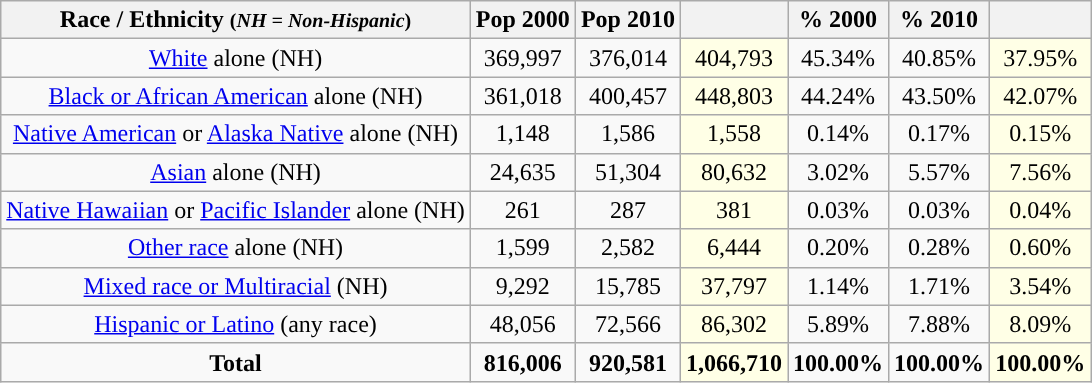<table class="wikitable" style="text-align:center;">
<tr>
<th>Race / Ethnicity <small>(<em>NH = Non-Hispanic</em>)</small></th>
<th>Pop 2000</th>
<th>Pop 2010</th>
<th></th>
<th>% 2000</th>
<th>% 2010</th>
<th></th>
</tr>
<tr>
<td><a href='#'>White</a> alone (NH)</td>
<td>369,997</td>
<td>376,014</td>
<td style='background: #ffffe6;'>404,793</td>
<td>45.34%</td>
<td>40.85%</td>
<td style='background: #ffffe6;'>37.95%</td>
</tr>
<tr>
<td><a href='#'>Black or African American</a> alone (NH)</td>
<td>361,018</td>
<td>400,457</td>
<td style='background: #ffffe6;'>448,803</td>
<td>44.24%</td>
<td>43.50%</td>
<td style='background: #ffffe6;'>42.07%</td>
</tr>
<tr>
<td><a href='#'>Native American</a> or <a href='#'>Alaska Native</a> alone (NH)</td>
<td>1,148</td>
<td>1,586</td>
<td style='background: #ffffe6;'>1,558</td>
<td>0.14%</td>
<td>0.17%</td>
<td style='background: #ffffe6;'>0.15%</td>
</tr>
<tr>
<td><a href='#'>Asian</a> alone (NH)</td>
<td>24,635</td>
<td>51,304</td>
<td style='background: #ffffe6;'>80,632</td>
<td>3.02%</td>
<td>5.57%</td>
<td style='background: #ffffe6;'>7.56%</td>
</tr>
<tr>
<td><a href='#'>Native Hawaiian</a> or <a href='#'>Pacific Islander</a> alone (NH)</td>
<td>261</td>
<td>287</td>
<td style='background: #ffffe6;'>381</td>
<td>0.03%</td>
<td>0.03%</td>
<td style='background: #ffffe6;'>0.04%</td>
</tr>
<tr>
<td><a href='#'>Other race</a> alone (NH)</td>
<td>1,599</td>
<td>2,582</td>
<td style='background: #ffffe6;'>6,444</td>
<td>0.20%</td>
<td>0.28%</td>
<td style='background: #ffffe6;'>0.60%</td>
</tr>
<tr>
<td><a href='#'>Mixed race or Multiracial</a> (NH)</td>
<td>9,292</td>
<td>15,785</td>
<td style='background: #ffffe6;'>37,797</td>
<td>1.14%</td>
<td>1.71%</td>
<td style='background: #ffffe6;'>3.54%</td>
</tr>
<tr>
<td><a href='#'>Hispanic or Latino</a> (any race)</td>
<td>48,056</td>
<td>72,566</td>
<td style='background: #ffffe6;'>86,302</td>
<td>5.89%</td>
<td>7.88%</td>
<td style='background: #ffffe6;'>8.09%</td>
</tr>
<tr>
<td><strong>Total</strong></td>
<td><strong>816,006</strong></td>
<td><strong>920,581</strong></td>
<td style='background: #ffffe6;'><strong>1,066,710</strong></td>
<td><strong>100.00%</strong></td>
<td><strong>100.00%</strong></td>
<td style='background: #ffffe6;'><strong>100.00%</strong></td>
</tr>
</table>
